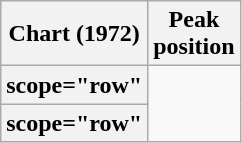<table class="wikitable plainrowheaders sortable">
<tr>
<th scope="col">Chart (1972)</th>
<th scope="col">Peak<br>position</th>
</tr>
<tr>
<th>scope="row" </th>
</tr>
<tr>
<th>scope="row" </th>
</tr>
</table>
